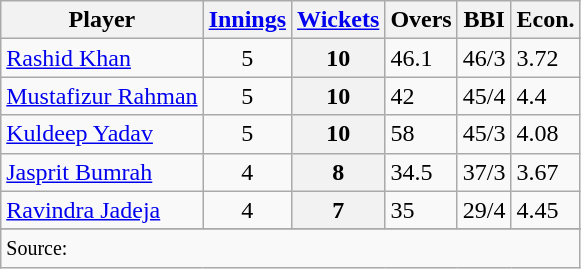<table class="wikitable sortable" style="text-align:centre;">
<tr>
<th>Player</th>
<th><a href='#'>Innings</a></th>
<th><a href='#'>Wickets</a></th>
<th>Overs</th>
<th>BBI</th>
<th>Econ.</th>
</tr>
<tr>
<td style="text-align:left"> <a href='#'>Rashid Khan</a></td>
<td style="text-align:center;">5</td>
<th>10</th>
<td>46.1</td>
<td>46/3</td>
<td>3.72</td>
</tr>
<tr>
<td style="text-align:left"> <a href='#'>Mustafizur Rahman</a></td>
<td style="text-align:center;">5</td>
<th>10</th>
<td>42</td>
<td>45/4</td>
<td>4.4</td>
</tr>
<tr>
<td style="text-align:left"> <a href='#'>Kuldeep Yadav</a></td>
<td style="text-align:center;">5</td>
<th>10</th>
<td>58</td>
<td>45/3</td>
<td>4.08</td>
</tr>
<tr>
<td style="text-align:left"> <a href='#'>Jasprit Bumrah</a></td>
<td style="text-align:center;">4</td>
<th>8</th>
<td>34.5</td>
<td>37/3</td>
<td>3.67</td>
</tr>
<tr>
<td style="text-align:left"> <a href='#'>Ravindra Jadeja</a></td>
<td style="text-align:center;">4</td>
<th>7</th>
<td>35</td>
<td>29/4</td>
<td>4.45</td>
</tr>
<tr>
</tr>
<tr class="sortbottom">
<td scope="row" colspan=6><small>Source:</small> </td>
</tr>
</table>
